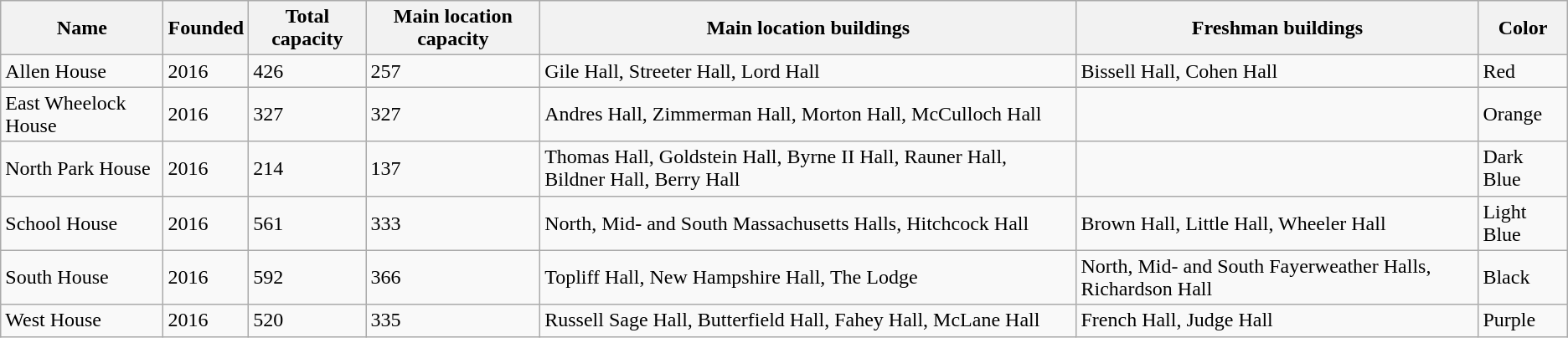<table class="wikitable sortable">
<tr>
<th>Name</th>
<th>Founded</th>
<th>Total capacity</th>
<th>Main location capacity</th>
<th>Main location buildings</th>
<th>Freshman buildings</th>
<th>Color</th>
</tr>
<tr>
<td>Allen House</td>
<td>2016</td>
<td>426</td>
<td>257</td>
<td>Gile Hall, Streeter Hall, Lord Hall</td>
<td>Bissell Hall, Cohen Hall</td>
<td>Red</td>
</tr>
<tr>
<td>East Wheelock House</td>
<td>2016</td>
<td>327</td>
<td>327</td>
<td>Andres Hall, Zimmerman Hall, Morton Hall, McCulloch Hall</td>
<td></td>
<td>Orange</td>
</tr>
<tr>
<td>North Park House</td>
<td>2016</td>
<td>214</td>
<td>137</td>
<td>Thomas Hall, Goldstein Hall, Byrne II Hall, Rauner Hall, Bildner Hall, Berry Hall</td>
<td></td>
<td>Dark Blue</td>
</tr>
<tr>
<td>School House</td>
<td>2016</td>
<td>561</td>
<td>333</td>
<td>North, Mid- and South Massachusetts Halls, Hitchcock Hall</td>
<td>Brown Hall, Little Hall, Wheeler Hall</td>
<td>Light Blue</td>
</tr>
<tr>
<td>South House</td>
<td>2016</td>
<td>592</td>
<td>366</td>
<td>Topliff Hall, New Hampshire Hall, The Lodge</td>
<td>North, Mid- and South Fayerweather Halls, Richardson Hall</td>
<td>Black</td>
</tr>
<tr>
<td>West House</td>
<td>2016</td>
<td>520</td>
<td>335</td>
<td>Russell Sage Hall, Butterfield Hall, Fahey Hall, McLane Hall</td>
<td>French Hall, Judge Hall</td>
<td>Purple</td>
</tr>
</table>
